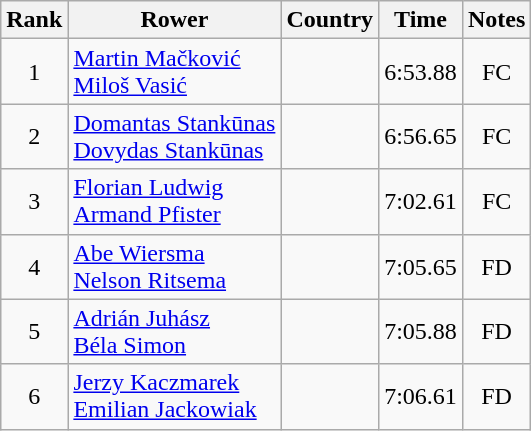<table class="wikitable" style="text-align:center">
<tr>
<th>Rank</th>
<th>Rower</th>
<th>Country</th>
<th>Time</th>
<th>Notes</th>
</tr>
<tr>
<td>1</td>
<td align="left"><a href='#'>Martin Mačković</a><br><a href='#'>Miloš Vasić</a></td>
<td align="left"></td>
<td>6:53.88</td>
<td>FC</td>
</tr>
<tr>
<td>2</td>
<td align="left"><a href='#'>Domantas Stankūnas</a><br><a href='#'>Dovydas Stankūnas</a></td>
<td align="left"></td>
<td>6:56.65</td>
<td>FC</td>
</tr>
<tr>
<td>3</td>
<td align="left"><a href='#'>Florian Ludwig</a><br><a href='#'>Armand Pfister</a></td>
<td align="left"></td>
<td>7:02.61</td>
<td>FC</td>
</tr>
<tr>
<td>4</td>
<td align="left"><a href='#'>Abe Wiersma</a><br><a href='#'>Nelson Ritsema</a></td>
<td align="left"></td>
<td>7:05.65</td>
<td>FD</td>
</tr>
<tr>
<td>5</td>
<td align="left"><a href='#'>Adrián Juhász</a><br><a href='#'>Béla Simon</a></td>
<td align="left"></td>
<td>7:05.88</td>
<td>FD</td>
</tr>
<tr>
<td>6</td>
<td align="left"><a href='#'>Jerzy Kaczmarek</a><br><a href='#'>Emilian Jackowiak</a></td>
<td align="left"></td>
<td>7:06.61</td>
<td>FD</td>
</tr>
</table>
